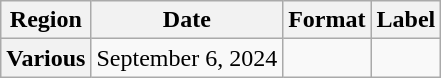<table class="wikitable plainrowheaders">
<tr>
<th>Region</th>
<th>Date</th>
<th>Format</th>
<th>Label</th>
</tr>
<tr>
<th scope="row">Various</th>
<td>September 6, 2024</td>
<td></td>
<td></td>
</tr>
</table>
